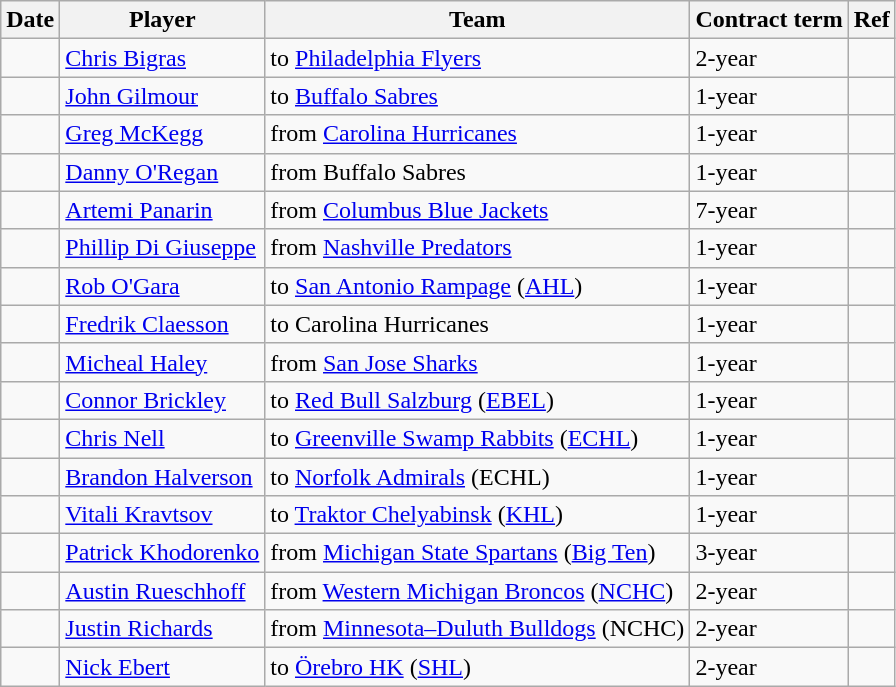<table class="wikitable">
<tr>
<th>Date</th>
<th>Player</th>
<th>Team</th>
<th>Contract term</th>
<th>Ref</th>
</tr>
<tr>
<td></td>
<td><a href='#'>Chris Bigras</a></td>
<td>to <a href='#'>Philadelphia Flyers</a></td>
<td>2-year</td>
<td></td>
</tr>
<tr>
<td></td>
<td><a href='#'>John Gilmour</a></td>
<td>to <a href='#'>Buffalo Sabres</a></td>
<td>1-year</td>
<td></td>
</tr>
<tr>
<td></td>
<td><a href='#'>Greg McKegg</a></td>
<td>from <a href='#'>Carolina Hurricanes</a></td>
<td>1-year</td>
<td></td>
</tr>
<tr>
<td></td>
<td><a href='#'>Danny O'Regan</a></td>
<td>from Buffalo Sabres</td>
<td>1-year</td>
<td></td>
</tr>
<tr>
<td></td>
<td><a href='#'>Artemi Panarin</a></td>
<td>from <a href='#'>Columbus Blue Jackets</a></td>
<td>7-year</td>
<td></td>
</tr>
<tr>
<td></td>
<td><a href='#'>Phillip Di Giuseppe</a></td>
<td>from <a href='#'>Nashville Predators</a></td>
<td>1-year</td>
<td></td>
</tr>
<tr>
<td></td>
<td><a href='#'>Rob O'Gara</a></td>
<td>to <a href='#'>San Antonio Rampage</a> (<a href='#'>AHL</a>)</td>
<td>1-year</td>
<td></td>
</tr>
<tr>
<td></td>
<td><a href='#'>Fredrik Claesson</a></td>
<td>to Carolina Hurricanes</td>
<td>1-year</td>
<td></td>
</tr>
<tr>
<td></td>
<td><a href='#'>Micheal Haley</a></td>
<td>from <a href='#'>San Jose Sharks</a></td>
<td>1-year</td>
<td></td>
</tr>
<tr>
<td></td>
<td><a href='#'>Connor Brickley</a></td>
<td>to <a href='#'>Red Bull Salzburg</a> (<a href='#'>EBEL</a>)</td>
<td>1-year</td>
<td></td>
</tr>
<tr>
<td></td>
<td><a href='#'>Chris Nell</a></td>
<td>to <a href='#'>Greenville Swamp Rabbits</a> (<a href='#'>ECHL</a>)</td>
<td>1-year</td>
<td></td>
</tr>
<tr>
<td></td>
<td><a href='#'>Brandon Halverson</a></td>
<td>to <a href='#'>Norfolk Admirals</a> (ECHL)</td>
<td>1-year</td>
<td></td>
</tr>
<tr>
<td></td>
<td><a href='#'>Vitali Kravtsov</a></td>
<td>to <a href='#'>Traktor Chelyabinsk</a> (<a href='#'>KHL</a>)</td>
<td>1-year</td>
<td></td>
</tr>
<tr>
<td></td>
<td><a href='#'>Patrick Khodorenko</a></td>
<td>from <a href='#'>Michigan State Spartans</a> (<a href='#'>Big Ten</a>)</td>
<td>3-year</td>
<td></td>
</tr>
<tr>
<td></td>
<td><a href='#'>Austin Rueschhoff</a></td>
<td>from <a href='#'>Western Michigan Broncos</a> (<a href='#'>NCHC</a>)</td>
<td>2-year</td>
<td></td>
</tr>
<tr>
<td></td>
<td><a href='#'>Justin Richards</a></td>
<td>from <a href='#'>Minnesota–Duluth Bulldogs</a> (NCHC)</td>
<td>2-year</td>
<td></td>
</tr>
<tr>
<td></td>
<td><a href='#'>Nick Ebert</a></td>
<td>to <a href='#'>Örebro HK</a> (<a href='#'>SHL</a>)</td>
<td>2-year</td>
<td></td>
</tr>
</table>
